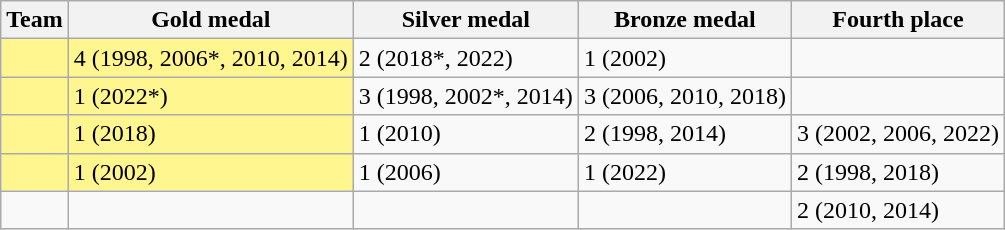<table class="wikitable sortable">
<tr>
<th>Team</th>
<th>Gold medal</th>
<th>Silver medal</th>
<th>Bronze medal</th>
<th>Fourth place</th>
</tr>
<tr>
<td bgcolor=#FFF68F></td>
<td bgcolor=#FFF68F>4 (1998, 2006*, 2010, 2014)</td>
<td>2 (2018*, 2022)</td>
<td>1 (2002)</td>
<td></td>
</tr>
<tr>
<td bgcolor=#FFF68F></td>
<td bgcolor=#FFF68F>1 (2022*)</td>
<td>3 (1998, 2002*, 2014)</td>
<td>3 (2006, 2010, 2018)</td>
<td></td>
</tr>
<tr>
<td bgcolor=#FFF68F></td>
<td bgcolor=#FFF68F>1 (2018)</td>
<td>1 (2010)</td>
<td>2 (1998, 2014)</td>
<td>3 (2002, 2006, 2022)</td>
</tr>
<tr>
<td bgcolor=#FFF68F></td>
<td bgcolor=#FFF68F>1 (2002)</td>
<td>1 (2006)</td>
<td>1 (2022)</td>
<td>2 (1998, 2018)</td>
</tr>
<tr>
<td></td>
<td></td>
<td></td>
<td></td>
<td>2 (2010, 2014)</td>
</tr>
</table>
